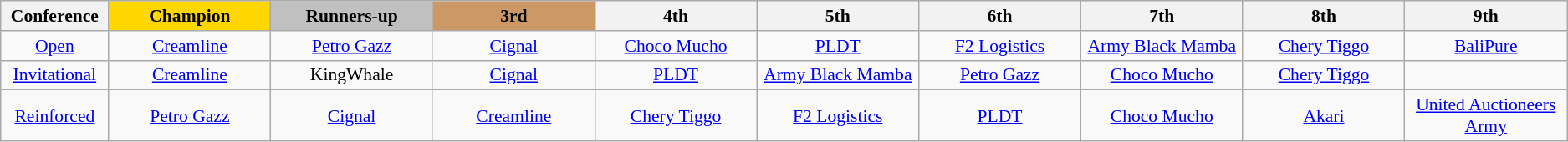<table class="wikitable" style="font-size:90%; text-align:center">
<tr>
<th width=5%>Conference</th>
<th width=9% style="background:gold;">Champion</th>
<th width=9% style="background:silver;">Runners-up</th>
<th width=9% style="background:#CC9966;">3rd</th>
<th width=9%>4th</th>
<th width=9%>5th</th>
<th width=9%>6th</th>
<th width=9%>7th</th>
<th width=9%>8th</th>
<th width=9%>9th</th>
</tr>
<tr>
<td><a href='#'>Open</a></td>
<td><a href='#'>Creamline</a></td>
<td><a href='#'>Petro Gazz</a></td>
<td><a href='#'>Cignal</a></td>
<td><a href='#'>Choco Mucho</a></td>
<td><a href='#'>PLDT</a></td>
<td><a href='#'>F2 Logistics</a></td>
<td><a href='#'>Army Black Mamba</a></td>
<td><a href='#'>Chery Tiggo</a></td>
<td><a href='#'>BaliPure</a></td>
</tr>
<tr>
<td><a href='#'>Invitational</a></td>
<td><a href='#'>Creamline</a></td>
<td>KingWhale</td>
<td><a href='#'>Cignal</a></td>
<td><a href='#'>PLDT</a></td>
<td><a href='#'>Army Black Mamba</a></td>
<td><a href='#'>Petro Gazz</a></td>
<td><a href='#'>Choco Mucho</a></td>
<td><a href='#'>Chery Tiggo</a></td>
<td></td>
</tr>
<tr>
<td><a href='#'>Reinforced</a></td>
<td><a href='#'>Petro Gazz</a></td>
<td><a href='#'>Cignal</a></td>
<td><a href='#'>Creamline</a></td>
<td><a href='#'>Chery Tiggo</a></td>
<td><a href='#'>F2 Logistics</a></td>
<td><a href='#'>PLDT</a></td>
<td><a href='#'>Choco Mucho</a></td>
<td><a href='#'>Akari</a></td>
<td><a href='#'>United Auctioneers Army</a></td>
</tr>
</table>
